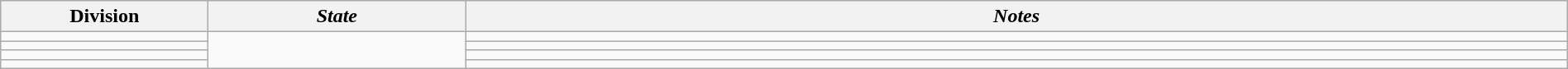<table width="100%" class="wikitable">
<tr>
<th width="160px">Division</th>
<th class="unsortable" width="200px"><em>State</em></th>
<th class="unsortable"><em>Notes</em></th>
</tr>
<tr>
<td></td>
<td rowspan="4"></td>
<td></td>
</tr>
<tr>
<td></td>
<td></td>
</tr>
<tr>
<td></td>
<td></td>
</tr>
<tr>
<td></td>
<td></td>
</tr>
</table>
